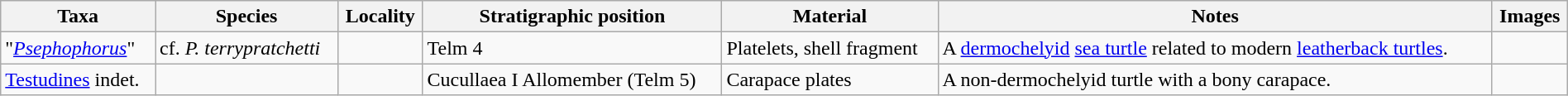<table class="wikitable sortable" align="center" width="100%">
<tr>
<th>Taxa</th>
<th>Species</th>
<th>Locality</th>
<th>Stratigraphic position</th>
<th>Material</th>
<th>Notes</th>
<th>Images</th>
</tr>
<tr>
<td>"<em><a href='#'>Psephophorus</a></em>"</td>
<td>cf. <em>P. terrypratchetti</em></td>
<td></td>
<td>Telm 4</td>
<td>Platelets, shell fragment</td>
<td>A <a href='#'>dermochelyid</a> <a href='#'>sea turtle</a> related to modern <a href='#'>leatherback turtles</a>.</td>
<td></td>
</tr>
<tr>
<td><a href='#'>Testudines</a> indet.</td>
<td></td>
<td></td>
<td>Cucullaea I Allomember (Telm 5)</td>
<td>Carapace plates</td>
<td>A non-dermochelyid turtle with a bony carapace.</td>
<td></td>
</tr>
</table>
